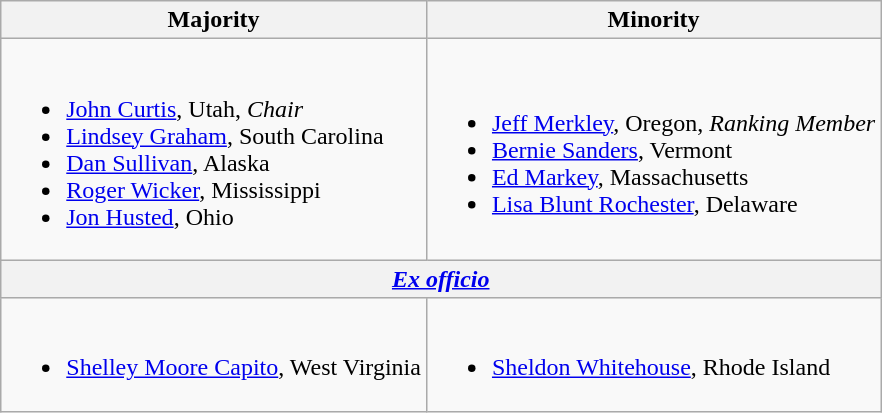<table class=wikitable>
<tr>
<th>Majority</th>
<th>Minority</th>
</tr>
<tr>
<td><br><ul><li><a href='#'>John Curtis</a>, Utah, <em>Chair</em></li><li><a href='#'>Lindsey Graham</a>, South Carolina</li><li><a href='#'>Dan Sullivan</a>, Alaska</li><li><a href='#'>Roger Wicker</a>, Mississippi</li><li><a href='#'>Jon Husted</a>, Ohio</li></ul></td>
<td><br><ul><li><a href='#'>Jeff Merkley</a>, Oregon, <em>Ranking Member</em></li><li><span><a href='#'>Bernie Sanders</a>, Vermont</span></li><li><a href='#'>Ed Markey</a>, Massachusetts</li><li><a href='#'>Lisa Blunt Rochester</a>, Delaware</li></ul></td>
</tr>
<tr>
<th colspan=2><em><a href='#'>Ex officio</a></em></th>
</tr>
<tr>
<td><br><ul><li><a href='#'>Shelley Moore Capito</a>, West Virginia</li></ul></td>
<td><br><ul><li><a href='#'>Sheldon Whitehouse</a>, Rhode Island</li></ul></td>
</tr>
</table>
